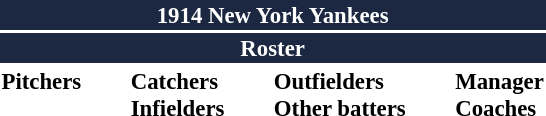<table class="toccolours" style="font-size: 95%;">
<tr>
<th colspan="10" style="background:#1c2841; color:white; text-align:center;">1914 New York Yankees</th>
</tr>
<tr>
<td colspan="10" style="background:#1c2841; color:white; text-align:center;"><strong>Roster</strong></td>
</tr>
<tr>
<td valign="top"><strong>Pitchers</strong><br>








</td>
<td style="width:25px;"></td>
<td valign="top"><strong>Catchers</strong><br>





<strong>Infielders</strong>








</td>
<td style="width:25px;"></td>
<td valign="top"><strong>Outfielders</strong><br>








<strong>Other batters</strong>
</td>
<td style="width:25px;"></td>
<td valign="top"><strong>Manager</strong><br>

<strong>Coaches</strong>
</td>
</tr>
</table>
